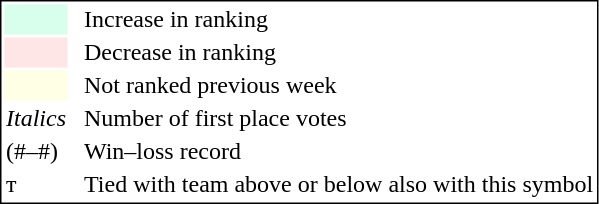<table style="border:1px solid black;">
<tr>
<td style="background:#D8FFEB; width:20px;"></td>
<td> </td>
<td>Increase in ranking</td>
</tr>
<tr>
<td style="background:#FFE6E6; width:20px;"></td>
<td> </td>
<td>Decrease in ranking</td>
</tr>
<tr>
<td style="background:#FFFFE6; width:20px;"></td>
<td> </td>
<td>Not ranked previous week</td>
</tr>
<tr>
<td><em>Italics</em></td>
<td> </td>
<td>Number of first place votes</td>
</tr>
<tr>
<td>(#–#)</td>
<td> </td>
<td>Win–loss record</td>
</tr>
<tr>
<td>т</td>
<td></td>
<td>Tied with team above or below also with this symbol</td>
</tr>
</table>
